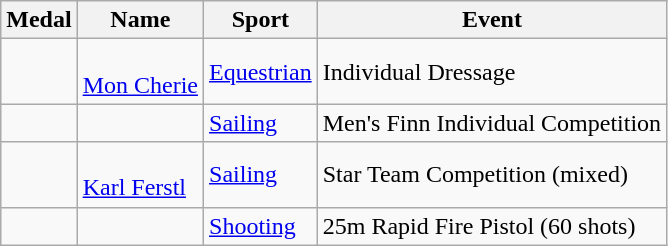<table class="wikitable sortable">
<tr>
<th>Medal</th>
<th>Name</th>
<th>Sport</th>
<th>Event</th>
</tr>
<tr>
<td></td>
<td> <br><a href='#'>Mon Cherie</a></td>
<td><a href='#'>Equestrian</a></td>
<td>Individual Dressage</td>
</tr>
<tr>
<td></td>
<td></td>
<td><a href='#'>Sailing</a></td>
<td>Men's Finn Individual Competition</td>
</tr>
<tr>
<td></td>
<td> <br><a href='#'>Karl Ferstl</a></td>
<td><a href='#'>Sailing</a></td>
<td>Star Team Competition (mixed)</td>
</tr>
<tr>
<td></td>
<td></td>
<td><a href='#'>Shooting</a></td>
<td>25m Rapid Fire Pistol (60 shots)</td>
</tr>
</table>
